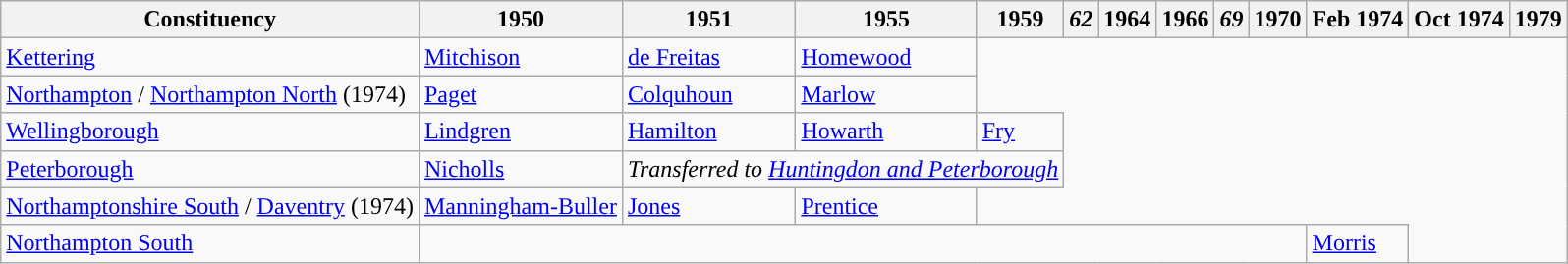<table class="wikitable">
<tr>
<th>Constituency</th>
<th>1950</th>
<th>1951</th>
<th>1955</th>
<th>1959</th>
<th><em>62</em></th>
<th>1964</th>
<th>1966</th>
<th><em>69</em></th>
<th>1970</th>
<th>Feb 1974</th>
<th>Oct 1974</th>
<th>1979</th>
</tr>
<tr>
<td><a href='#'>Kettering</a></td>
<td><a href='#'>Mitchison</a></td>
<td><a href='#'>de Freitas</a></td>
<td><a href='#'>Homewood</a></td>
</tr>
<tr>
<td><a href='#'>Northampton</a> / <a href='#'>Northampton North</a> (1974)</td>
<td><a href='#'>Paget</a></td>
<td><a href='#'>Colquhoun</a></td>
<td><a href='#'>Marlow</a></td>
</tr>
<tr>
<td><a href='#'>Wellingborough</a></td>
<td><a href='#'>Lindgren</a></td>
<td><a href='#'>Hamilton</a></td>
<td><a href='#'>Howarth</a></td>
<td><a href='#'>Fry</a></td>
</tr>
<tr>
<td><a href='#'>Peterborough</a></td>
<td><a href='#'>Nicholls</a></td>
<td colspan="3"><em>Transferred to <a href='#'>Huntingdon and Peterborough</a></em></td>
</tr>
<tr>
<td><a href='#'>Northamptonshire South</a> / <a href='#'>Daventry</a> (1974)</td>
<td><a href='#'>Manningham-Buller</a></td>
<td><a href='#'>Jones</a></td>
<td><a href='#'>Prentice</a></td>
</tr>
<tr>
<td><a href='#'>Northampton South</a></td>
<td colspan="9"></td>
<td><a href='#'>Morris</a></td>
</tr>
</table>
